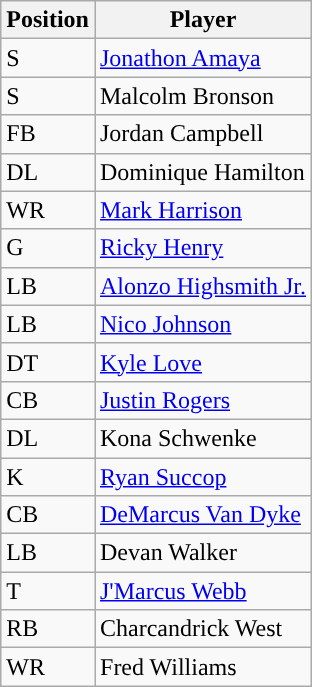<table class="wikitable sortable">
<tr>
<th>Position</th>
<th>Player</th>
</tr>
<tr>
<td>S</td>
<td><a href='#'>Jonathon Amaya</a></td>
</tr>
<tr>
<td>S</td>
<td>Malcolm Bronson</td>
</tr>
<tr>
<td>FB</td>
<td>Jordan Campbell</td>
</tr>
<tr>
<td>DL</td>
<td>Dominique Hamilton</td>
</tr>
<tr>
<td>WR</td>
<td><a href='#'>Mark Harrison</a></td>
</tr>
<tr>
<td>G</td>
<td><a href='#'>Ricky Henry</a></td>
</tr>
<tr>
<td>LB</td>
<td><a href='#'>Alonzo Highsmith Jr.</a></td>
</tr>
<tr>
<td>LB</td>
<td><a href='#'>Nico Johnson</a></td>
</tr>
<tr>
<td>DT</td>
<td><a href='#'>Kyle Love</a></td>
</tr>
<tr>
<td>CB</td>
<td><a href='#'>Justin Rogers</a></td>
</tr>
<tr>
<td>DL</td>
<td>Kona Schwenke</td>
</tr>
<tr>
<td>K</td>
<td><a href='#'>Ryan Succop</a></td>
</tr>
<tr>
<td>CB</td>
<td><a href='#'>DeMarcus Van Dyke</a></td>
</tr>
<tr>
<td>LB</td>
<td>Devan Walker</td>
</tr>
<tr>
<td>T</td>
<td><a href='#'>J'Marcus Webb</a></td>
</tr>
<tr>
<td>RB</td>
<td>Charcandrick West</td>
</tr>
<tr>
<td>WR</td>
<td>Fred Williams</td>
</tr>
</table>
